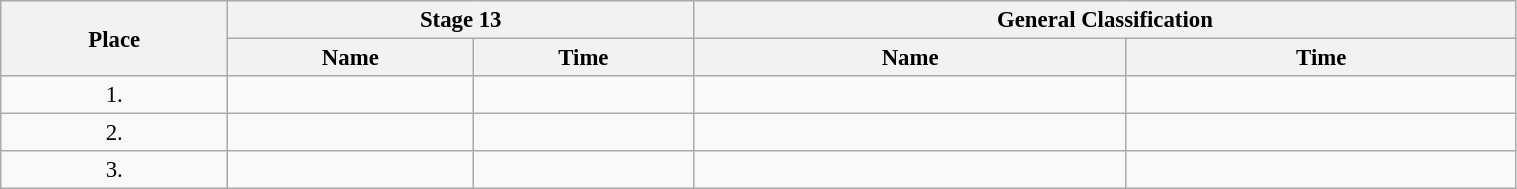<table class="wikitable"  style="font-size:95%; width:80%;">
<tr>
<th rowspan="2">Place</th>
<th colspan="2">Stage 13</th>
<th colspan="2">General Classification</th>
</tr>
<tr>
<th>Name</th>
<th>Time</th>
<th>Name</th>
<th>Time</th>
</tr>
<tr>
<td style="text-align:center;">1.</td>
<td></td>
<td></td>
<td></td>
<td></td>
</tr>
<tr>
<td style="text-align:center;">2.</td>
<td></td>
<td></td>
<td></td>
<td></td>
</tr>
<tr>
<td style="text-align:center;">3.</td>
<td></td>
<td></td>
<td></td>
<td></td>
</tr>
</table>
